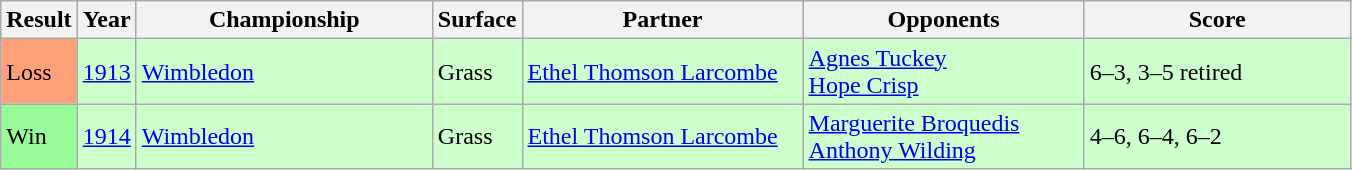<table class="sortable wikitable">
<tr>
<th style="width:40px">Result</th>
<th style="width:30px">Year</th>
<th style="width:190px">Championship</th>
<th style="width:50px">Surface</th>
<th style="width:180px">Partner</th>
<th style="width:180px">Opponents</th>
<th style="width:170px" class="unsortable">Score</th>
</tr>
<tr style="background:#cfc;">
<td style="background:#ffa07a;">Loss</td>
<td><a href='#'>1913</a></td>
<td><a href='#'>Wimbledon</a></td>
<td>Grass</td>
<td> <a href='#'>Ethel Thomson Larcombe</a></td>
<td> <a href='#'>Agnes Tuckey</a><br> <a href='#'>Hope Crisp</a></td>
<td>6–3, 3–5 retired</td>
</tr>
<tr style="background:#cfc;">
<td style="background:#98fb98;">Win</td>
<td><a href='#'>1914</a></td>
<td><a href='#'>Wimbledon</a></td>
<td>Grass</td>
<td> <a href='#'>Ethel Thomson Larcombe</a></td>
<td> <a href='#'>Marguerite Broquedis</a><br> <a href='#'>Anthony Wilding</a></td>
<td>4–6, 6–4, 6–2</td>
</tr>
</table>
